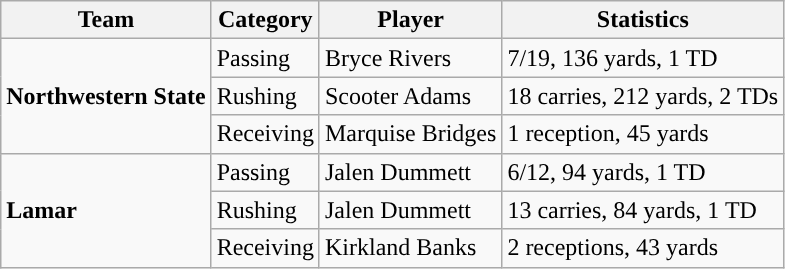<table class="wikitable" style="float: left;">
<tr>
<th>Team</th>
<th>Category</th>
<th>Player</th>
<th>Statistics</th>
</tr>
<tr>
<td rowspan=3><strong>Northwestern State</strong></td>
<td>Passing</td>
<td>Bryce Rivers</td>
<td>7/19, 136 yards, 1 TD</td>
</tr>
<tr>
<td>Rushing</td>
<td>Scooter Adams</td>
<td>18 carries, 212 yards, 2 TDs</td>
</tr>
<tr>
<td>Receiving</td>
<td>Marquise Bridges</td>
<td>1 reception, 45 yards</td>
</tr>
<tr>
<td rowspan=3><strong>Lamar</strong></td>
<td>Passing</td>
<td>Jalen Dummett</td>
<td>6/12, 94 yards, 1 TD</td>
</tr>
<tr>
<td>Rushing</td>
<td>Jalen Dummett</td>
<td>13 carries, 84 yards, 1 TD</td>
</tr>
<tr>
<td>Receiving</td>
<td>Kirkland Banks</td>
<td>2 receptions, 43 yards</td>
</tr>
</table>
